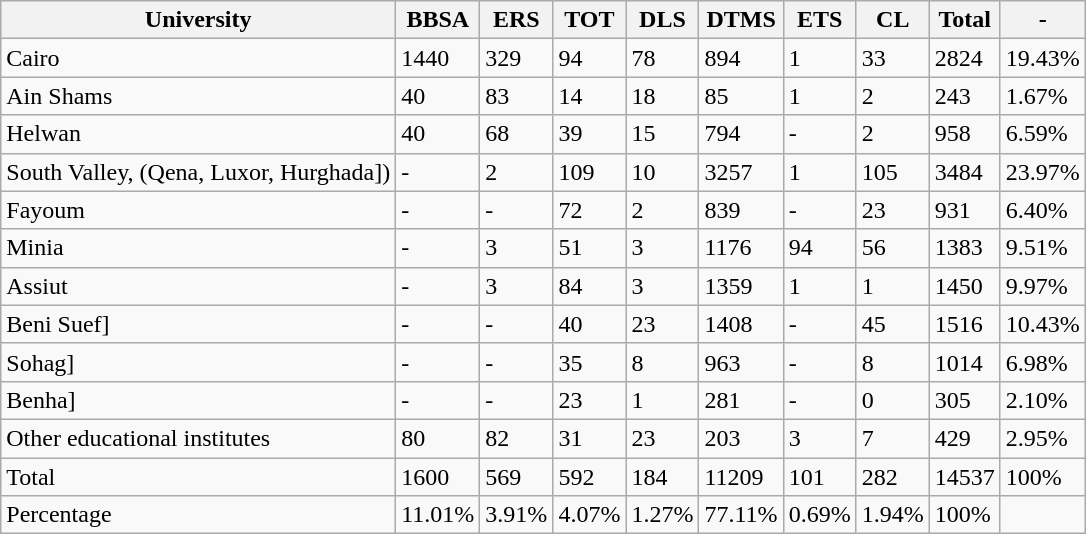<table class="wikitable">
<tr>
<th>University</th>
<th>BBSA</th>
<th>ERS</th>
<th>TOT</th>
<th>DLS</th>
<th>DTMS</th>
<th>ETS</th>
<th>CL</th>
<th>Total</th>
<th %>-</th>
</tr>
<tr>
<td>Cairo</td>
<td>1440</td>
<td>329</td>
<td>94</td>
<td>78</td>
<td>894</td>
<td>1</td>
<td>33</td>
<td>2824</td>
<td>19.43%</td>
</tr>
<tr>
<td>Ain Shams</td>
<td>40</td>
<td>83</td>
<td>14</td>
<td>18</td>
<td>85</td>
<td>1</td>
<td>2</td>
<td>243</td>
<td>1.67%</td>
</tr>
<tr>
<td>Helwan</td>
<td>40</td>
<td>68</td>
<td>39</td>
<td>15</td>
<td>794</td>
<td>-</td>
<td>2</td>
<td>958</td>
<td>6.59%</td>
</tr>
<tr>
<td>South Valley, (Qena, Luxor, Hurghada])</td>
<td>-</td>
<td>2</td>
<td>109</td>
<td>10</td>
<td>3257</td>
<td>1</td>
<td>105</td>
<td>3484</td>
<td>23.97%</td>
</tr>
<tr>
<td>Fayoum</td>
<td>-</td>
<td>-</td>
<td>72</td>
<td>2</td>
<td>839</td>
<td>-</td>
<td>23</td>
<td>931</td>
<td>6.40%</td>
</tr>
<tr>
<td>Minia</td>
<td>-</td>
<td>3</td>
<td>51</td>
<td>3</td>
<td>1176</td>
<td>94</td>
<td>56</td>
<td>1383</td>
<td>9.51%</td>
</tr>
<tr>
<td>Assiut</td>
<td>-</td>
<td>3</td>
<td>84</td>
<td>3</td>
<td>1359</td>
<td>1</td>
<td>1</td>
<td>1450</td>
<td>9.97%</td>
</tr>
<tr>
<td>Beni Suef]</td>
<td>-</td>
<td>-</td>
<td>40</td>
<td>23</td>
<td>1408</td>
<td>-</td>
<td>45</td>
<td>1516</td>
<td>10.43%</td>
</tr>
<tr>
<td>Sohag]</td>
<td>-</td>
<td>-</td>
<td>35</td>
<td>8</td>
<td>963</td>
<td>-</td>
<td>8</td>
<td>1014</td>
<td>6.98%</td>
</tr>
<tr>
<td>Benha]</td>
<td>-</td>
<td>-</td>
<td>23</td>
<td>1</td>
<td>281</td>
<td>-</td>
<td>0</td>
<td>305</td>
<td>2.10%</td>
</tr>
<tr>
<td>Other educational institutes</td>
<td>80</td>
<td>82</td>
<td>31</td>
<td>23</td>
<td>203</td>
<td>3</td>
<td>7</td>
<td>429</td>
<td>2.95%</td>
</tr>
<tr>
<td>Total</td>
<td>1600</td>
<td>569</td>
<td>592</td>
<td>184</td>
<td>11209</td>
<td>101</td>
<td>282</td>
<td>14537</td>
<td>100%</td>
</tr>
<tr>
<td>Percentage</td>
<td>11.01%</td>
<td>3.91%</td>
<td>4.07%</td>
<td>1.27%</td>
<td>77.11%</td>
<td>0.69%</td>
<td>1.94%</td>
<td>100%</td>
</tr>
</table>
